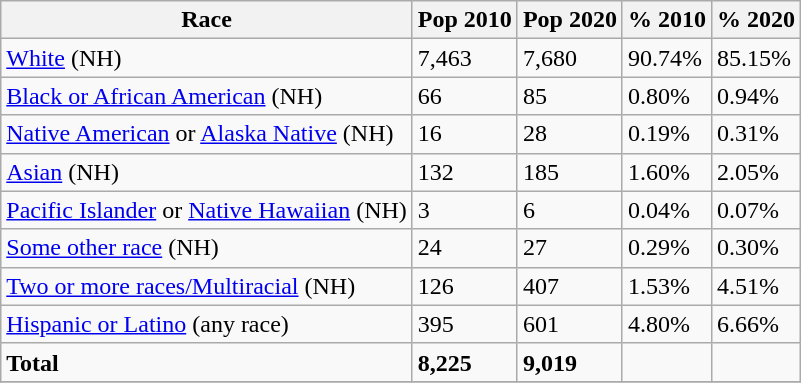<table class="wikitable">
<tr>
<th>Race</th>
<th>Pop 2010</th>
<th>Pop 2020</th>
<th>% 2010</th>
<th>% 2020</th>
</tr>
<tr>
<td><a href='#'>White</a> (NH)</td>
<td>7,463</td>
<td>7,680</td>
<td>90.74%</td>
<td>85.15%</td>
</tr>
<tr>
<td><a href='#'>Black or African American</a> (NH)</td>
<td>66</td>
<td>85</td>
<td>0.80%</td>
<td>0.94%</td>
</tr>
<tr>
<td><a href='#'>Native American</a> or <a href='#'>Alaska Native</a> (NH)</td>
<td>16</td>
<td>28</td>
<td>0.19%</td>
<td>0.31%</td>
</tr>
<tr>
<td><a href='#'>Asian</a> (NH)</td>
<td>132</td>
<td>185</td>
<td>1.60%</td>
<td>2.05%</td>
</tr>
<tr>
<td><a href='#'>Pacific Islander</a> or <a href='#'>Native Hawaiian</a> (NH)</td>
<td>3</td>
<td>6</td>
<td>0.04%</td>
<td>0.07%</td>
</tr>
<tr>
<td><a href='#'>Some other race</a> (NH)</td>
<td>24</td>
<td>27</td>
<td>0.29%</td>
<td>0.30%</td>
</tr>
<tr>
<td><a href='#'>Two or more races/Multiracial</a> (NH)</td>
<td>126</td>
<td>407</td>
<td>1.53%</td>
<td>4.51%</td>
</tr>
<tr>
<td><a href='#'>Hispanic or Latino</a> (any race)</td>
<td>395</td>
<td>601</td>
<td>4.80%</td>
<td>6.66%</td>
</tr>
<tr>
<td><strong>Total</strong></td>
<td><strong>8,225</strong></td>
<td><strong>9,019</strong></td>
<td></td>
<td></td>
</tr>
<tr>
</tr>
</table>
